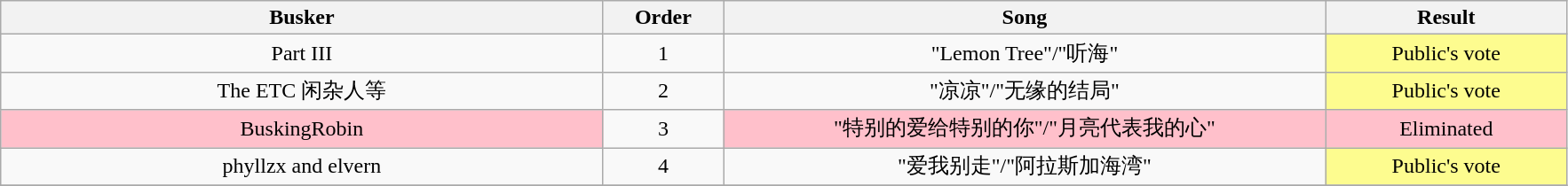<table class="wikitable" style="text-align:center; ">
<tr>
<th style="width:25%;">Busker</th>
<th style="width:05%;">Order</th>
<th style="width:25%;">Song</th>
<th style="width:10%;">Result</th>
</tr>
<tr>
<td>Part III</td>
<td>1</td>
<td>"Lemon Tree"/"听海"</td>
<td style="background:#fdfc8f">Public's vote</td>
</tr>
<tr>
<td>The ETC 闲杂人等</td>
<td>2</td>
<td>"凉凉"/"无缘的结局"</td>
<td style="background:#fdfc8f">Public's vote</td>
</tr>
<tr>
<td style="background:pink">BuskingRobin</td>
<td>3</td>
<td style="background:pink">"特别的爱给特别的你"/"月亮代表我的心"</td>
<td style="background:pink">Eliminated</td>
</tr>
<tr>
<td>phyllzx and elvern</td>
<td>4</td>
<td>"爱我别走"/"阿拉斯加海湾"</td>
<td style="background:#fdfc8f">Public's vote</td>
</tr>
<tr>
</tr>
</table>
